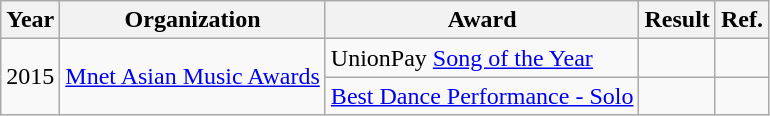<table class="wikitable plainrowheaders">
<tr>
<th scope="col">Year</th>
<th scope="col">Organization</th>
<th scope="col">Award</th>
<th scope="col">Result</th>
<th>Ref.</th>
</tr>
<tr>
<td rowspan="2">2015</td>
<td rowspan="2"><a href='#'>Mnet Asian Music Awards</a></td>
<td>UnionPay <a href='#'>Song of the Year</a></td>
<td></td>
<td align="center"></td>
</tr>
<tr>
<td><a href='#'>Best Dance Performance - Solo</a></td>
<td></td>
<td align="center"></td>
</tr>
</table>
